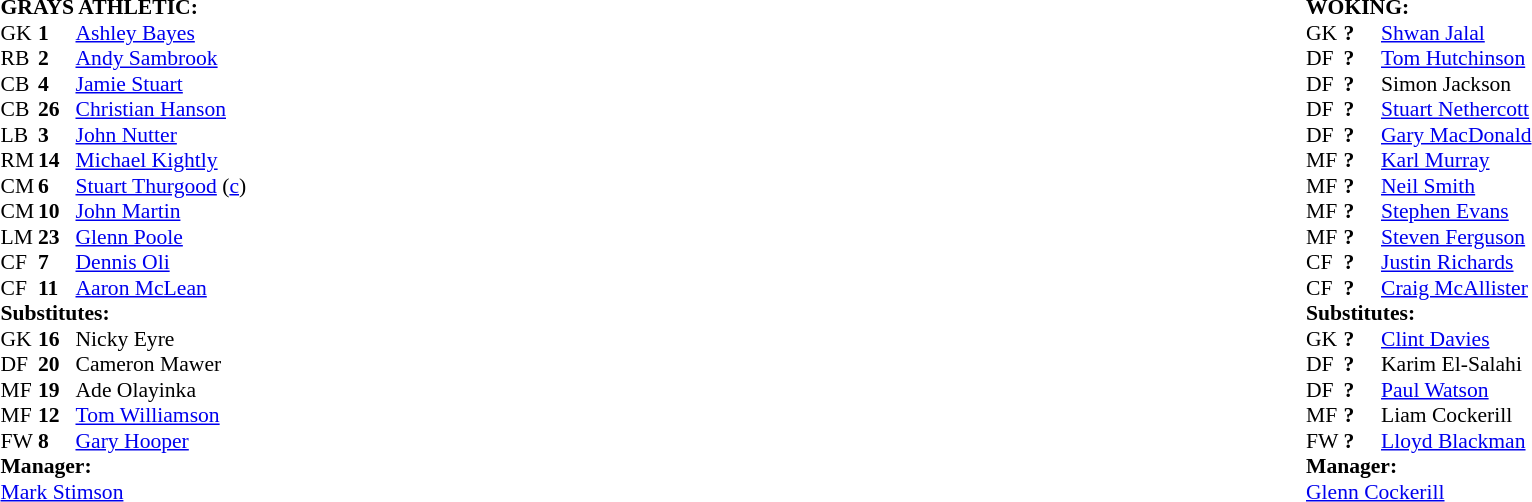<table width="100%">
<tr>
<td valign="top" width="50%"><br><table style="font-size: 90%" cellspacing="0" cellpadding="0">
<tr>
<td colspan="4"><strong>GRAYS ATHLETIC:</strong></td>
</tr>
<tr>
<th width=25></th>
<th width=25></th>
</tr>
<tr>
<td>GK</td>
<td><strong>1</strong></td>
<td> <a href='#'>Ashley Bayes</a></td>
</tr>
<tr>
<td>RB</td>
<td><strong>2</strong></td>
<td> <a href='#'>Andy Sambrook</a></td>
</tr>
<tr>
<td>CB</td>
<td><strong>4</strong></td>
<td> <a href='#'>Jamie Stuart</a></td>
</tr>
<tr>
<td>CB</td>
<td><strong>26</strong></td>
<td> <a href='#'>Christian Hanson</a></td>
</tr>
<tr>
<td>LB</td>
<td><strong>3</strong></td>
<td> <a href='#'>John Nutter</a></td>
</tr>
<tr>
<td>RM</td>
<td><strong>14</strong></td>
<td> <a href='#'>Michael Kightly</a></td>
<td></td>
<td></td>
</tr>
<tr>
<td>CM</td>
<td><strong>6</strong></td>
<td> <a href='#'>Stuart Thurgood</a> (<a href='#'>c</a>)</td>
</tr>
<tr>
<td>CM</td>
<td><strong>10</strong></td>
<td> <a href='#'>John Martin</a></td>
</tr>
<tr>
<td>LM</td>
<td><strong>23</strong></td>
<td> <a href='#'>Glenn Poole</a></td>
</tr>
<tr>
<td>CF</td>
<td><strong>7</strong></td>
<td> <a href='#'>Dennis Oli</a></td>
</tr>
<tr>
<td>CF</td>
<td><strong>11</strong></td>
<td> <a href='#'>Aaron McLean</a></td>
</tr>
<tr>
<td colspan=3><strong>Substitutes:</strong></td>
</tr>
<tr>
<td>GK</td>
<td><strong>16</strong></td>
<td> Nicky Eyre</td>
</tr>
<tr>
<td>DF</td>
<td><strong>20</strong></td>
<td> Cameron Mawer</td>
</tr>
<tr>
<td>MF</td>
<td><strong>19</strong></td>
<td> Ade Olayinka</td>
</tr>
<tr>
<td>MF</td>
<td><strong>12</strong></td>
<td> <a href='#'>Tom Williamson</a></td>
<td></td>
<td></td>
</tr>
<tr>
<td>FW</td>
<td><strong>8</strong></td>
<td> <a href='#'>Gary Hooper</a></td>
</tr>
<tr>
<td colspan=3><strong>Manager:</strong></td>
</tr>
<tr>
<td colspan=4> <a href='#'>Mark Stimson</a></td>
</tr>
</table>
</td>
<td valign="top"></td>
<td valign="top" width="50%"><br><table style="font-size: 90%" cellspacing="0" cellpadding="0" align=center>
<tr>
<td colspan="4"><strong>WOKING:</strong></td>
</tr>
<tr>
<th width=25></th>
<th width=25></th>
</tr>
<tr>
<td>GK</td>
<td><strong>?</strong></td>
<td> <a href='#'>Shwan Jalal</a></td>
</tr>
<tr>
<td>DF</td>
<td><strong>?</strong></td>
<td> <a href='#'>Tom Hutchinson</a></td>
<td></td>
</tr>
<tr>
<td>DF</td>
<td><strong>?</strong></td>
<td> Simon Jackson</td>
</tr>
<tr>
<td>DF</td>
<td><strong>?</strong></td>
<td> <a href='#'>Stuart Nethercott</a></td>
<td></td>
<td></td>
</tr>
<tr>
<td>DF</td>
<td><strong>?</strong></td>
<td> <a href='#'>Gary MacDonald</a></td>
</tr>
<tr>
<td>MF</td>
<td><strong>?</strong></td>
<td> <a href='#'>Karl Murray</a></td>
<td></td>
</tr>
<tr>
<td>MF</td>
<td><strong>?</strong></td>
<td> <a href='#'>Neil Smith</a></td>
<td></td>
<td></td>
</tr>
<tr>
<td>MF</td>
<td><strong>?</strong></td>
<td> <a href='#'>Stephen Evans</a></td>
<td></td>
<td></td>
</tr>
<tr>
<td>MF</td>
<td><strong>?</strong></td>
<td> <a href='#'>Steven Ferguson</a></td>
<td></td>
<td></td>
</tr>
<tr>
<td>CF</td>
<td><strong>?</strong></td>
<td> <a href='#'>Justin Richards</a></td>
<td></td>
<td></td>
</tr>
<tr>
<td>CF</td>
<td><strong>?</strong></td>
<td> <a href='#'>Craig McAllister</a></td>
<td></td>
</tr>
<tr>
<td colspan=3><strong>Substitutes:</strong></td>
</tr>
<tr>
<td>GK</td>
<td><strong>?</strong></td>
<td> <a href='#'>Clint Davies</a></td>
</tr>
<tr>
<td>DF</td>
<td><strong>?</strong></td>
<td> Karim El-Salahi</td>
</tr>
<tr>
<td>DF</td>
<td><strong>?</strong></td>
<td> <a href='#'>Paul Watson</a></td>
<td></td>
<td></td>
</tr>
<tr>
<td>MF</td>
<td><strong>?</strong></td>
<td> Liam Cockerill</td>
<td></td>
<td></td>
</tr>
<tr>
<td>FW</td>
<td><strong>?</strong></td>
<td> <a href='#'>Lloyd Blackman</a></td>
<td></td>
<td></td>
</tr>
<tr>
<td colspan=3><strong>Manager:</strong></td>
</tr>
<tr>
<td colspan=4> <a href='#'>Glenn Cockerill</a></td>
</tr>
</table>
</td>
</tr>
</table>
